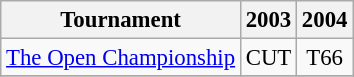<table class="wikitable" style="font-size:95%;text-align:center;">
<tr>
<th>Tournament</th>
<th>2003</th>
<th>2004</th>
</tr>
<tr>
<td align=left><a href='#'>The Open Championship</a></td>
<td>CUT</td>
<td>T66</td>
</tr>
<tr>
</tr>
</table>
